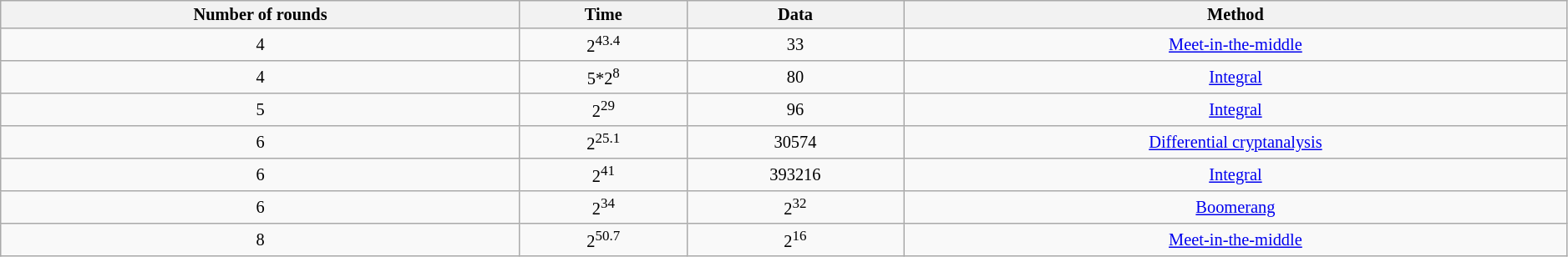<table class="wikitable sortable" style="font-size:85%; width:99%; text-align:center;">
<tr>
<th>Number of rounds</th>
<th>Time</th>
<th>Data</th>
<th>Method</th>
</tr>
<tr>
<td>4</td>
<td data-sort-value="43.4">2<sup>43.4</sup></td>
<td>33</td>
<td><a href='#'>Meet-in-the-middle</a></td>
</tr>
<tr>
<td>4</td>
<td data-sort-value="8.5">5*2<sup>8</sup></td>
<td>80</td>
<td><a href='#'>Integral</a></td>
</tr>
<tr>
<td>5</td>
<td data-sort-value="29">2<sup>29</sup></td>
<td>96</td>
<td><a href='#'>Integral</a></td>
</tr>
<tr>
<td>6</td>
<td data-sort-value="33.7">2<sup>25.1</sup></td>
<td>30574</td>
<td><a href='#'>Differential cryptanalysis</a></td>
</tr>
<tr>
<td>6</td>
<td data-sort-value="41">2<sup>41</sup></td>
<td>393216</td>
<td><a href='#'>Integral</a></td>
</tr>
<tr>
<td>6</td>
<td data-sort-value="34">2<sup>34</sup></td>
<td data-sort-value="2000000.32">2<sup>32</sup></td>
<td><a href='#'>Boomerang</a></td>
</tr>
<tr>
<td>8</td>
<td data-sort-value="50.7">2<sup>50.7</sup></td>
<td data-sort-value="2000000.16">2<sup>16</sup></td>
<td><a href='#'>Meet-in-the-middle</a></td>
</tr>
</table>
